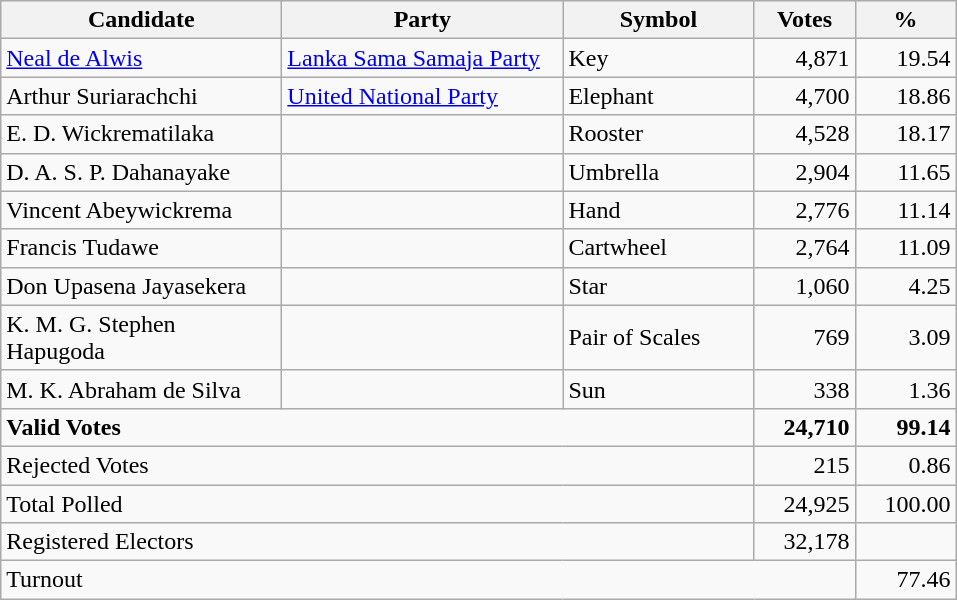<table class="wikitable" border="1" style="text-align:right;">
<tr>
<th align=left width="180">Candidate</th>
<th align=left width="180">Party</th>
<th align=left width="120">Symbol</th>
<th align=left width="60">Votes</th>
<th align=left width="60">%</th>
</tr>
<tr>
<td align=left><a href='#'>Neal de Alwis</a></td>
<td align=left><a href='#'>Lanka Sama Samaja Party</a></td>
<td align=left>Key</td>
<td align=right>4,871</td>
<td align=right>19.54</td>
</tr>
<tr>
<td align=left>Arthur Suriarachchi</td>
<td align=left><a href='#'>United National Party</a></td>
<td align=left>Elephant</td>
<td align=right>4,700</td>
<td align=right>18.86</td>
</tr>
<tr>
<td align=left>E. D. Wickrematilaka</td>
<td></td>
<td align=left>Rooster</td>
<td align=right>4,528</td>
<td align=right>18.17</td>
</tr>
<tr>
<td align=left>D. A. S. P. Dahanayake</td>
<td></td>
<td align=left>Umbrella</td>
<td align=right>2,904</td>
<td align=right>11.65</td>
</tr>
<tr>
<td align=left>Vincent Abeywickrema</td>
<td></td>
<td align=left>Hand</td>
<td align=right>2,776</td>
<td align=right>11.14</td>
</tr>
<tr>
<td align=left>Francis Tudawe</td>
<td></td>
<td align=left>Cartwheel</td>
<td align=right>2,764</td>
<td align=right>11.09</td>
</tr>
<tr>
<td align=left>Don Upasena Jayasekera</td>
<td></td>
<td align=left>Star</td>
<td align=right>1,060</td>
<td align=right>4.25</td>
</tr>
<tr>
<td align=left>K. M. G. Stephen Hapugoda</td>
<td></td>
<td align=left>Pair of Scales</td>
<td align=right>769</td>
<td align=right>3.09</td>
</tr>
<tr>
<td align=left>M. K. Abraham de Silva</td>
<td></td>
<td align=left>Sun</td>
<td align=right>338</td>
<td align=right>1.36</td>
</tr>
<tr>
<td align=left colspan=3><strong>Valid Votes</strong></td>
<td align=right><strong>24,710</strong></td>
<td align=right><strong>99.14</strong></td>
</tr>
<tr>
<td align=left colspan=3>Rejected Votes</td>
<td align=right>215</td>
<td>0.86</td>
</tr>
<tr>
<td align=left colspan=3>Total Polled</td>
<td align=right>24,925</td>
<td align=right>100.00</td>
</tr>
<tr>
<td align=left colspan=3>Registered Electors</td>
<td align=right>32,178</td>
<td></td>
</tr>
<tr>
<td align=left colspan=4>Turnout</td>
<td align=right>77.46</td>
</tr>
</table>
